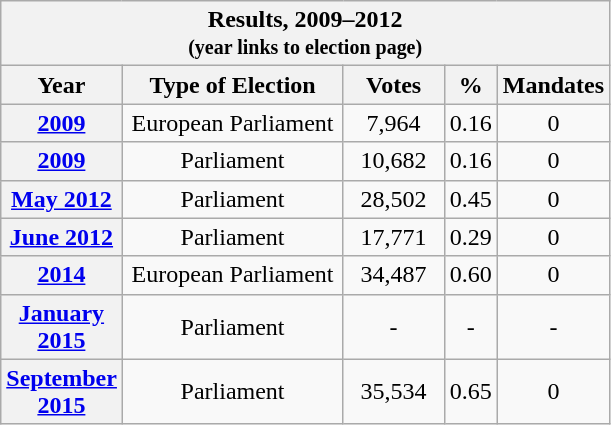<table class="wikitable">
<tr>
<th colspan="9"><strong>Results, 2009–2012<br><small>(year links to election page)</small></strong></th>
</tr>
<tr>
<th style="width: 20px">Year</th>
<th style="width:140px">Type of Election</th>
<th style="width: 60px">Votes</th>
<th style="width: 20px">%</th>
<th style="width: 20px">Mandates</th>
</tr>
<tr>
<th><a href='#'>2009</a></th>
<td style="text-align:center">European Parliament</td>
<td style="text-align:center">7,964</td>
<td style="text-align:center">0.16</td>
<td style="text-align:center">0</td>
</tr>
<tr>
<th><a href='#'>2009</a></th>
<td style="text-align:center">Parliament</td>
<td style="text-align:center">10,682</td>
<td style="text-align:center">0.16</td>
<td style="text-align:center">0</td>
</tr>
<tr>
<th><a href='#'>May 2012</a></th>
<td style="text-align:center">Parliament</td>
<td style="text-align:center">28,502</td>
<td style="text-align:center">0.45</td>
<td style="text-align:center">0</td>
</tr>
<tr>
<th><a href='#'>June 2012</a></th>
<td style="text-align:center">Parliament</td>
<td style="text-align:center">17,771</td>
<td style="text-align:center">0.29</td>
<td style="text-align:center">0</td>
</tr>
<tr>
<th><a href='#'>2014</a></th>
<td style="text-align:center">European Parliament</td>
<td style="text-align:center">34,487</td>
<td style="text-align:center">0.60</td>
<td style="text-align:center">0</td>
</tr>
<tr>
<th><a href='#'>January 2015</a></th>
<td style="text-align:center">Parliament</td>
<td style="text-align:center">-</td>
<td style="text-align:center">-</td>
<td style="text-align:center">-</td>
</tr>
<tr>
<th><a href='#'>September 2015</a></th>
<td style="text-align:center">Parliament</td>
<td style="text-align:center">35,534</td>
<td style="text-align:center">0.65</td>
<td style="text-align:center">0</td>
</tr>
</table>
